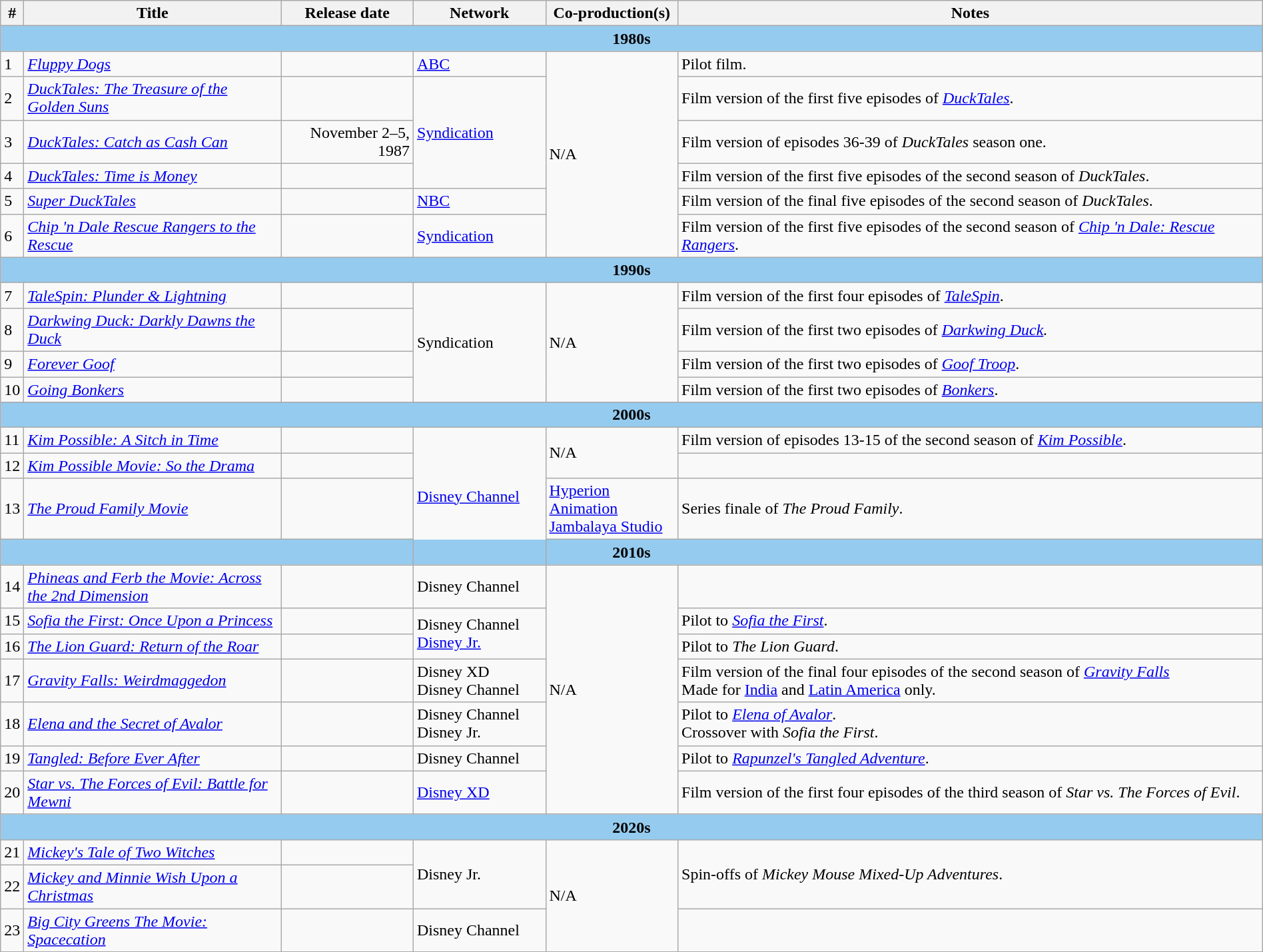<table class="wikitable sortable" style="width:100%;">
<tr>
<th width=10px>#</th>
<th width=250px>Title</th>
<th width=125px>Release date</th>
<th width=125px>Network</th>
<th width=125px>Co-production(s)</th>
<th>Notes</th>
</tr>
<tr>
<th colspan="6" style="background:#95CBEF;">1980s</th>
</tr>
<tr>
<td>1</td>
<td><em><a href='#'>Fluppy Dogs</a></em></td>
<td align="right"></td>
<td><a href='#'>ABC</a></td>
<td rowspan="6">N/A</td>
<td>Pilot film.</td>
</tr>
<tr>
<td>2</td>
<td><em><a href='#'>DuckTales: The Treasure of the Golden Suns</a></em></td>
<td align="right"></td>
<td rowspan="3"><a href='#'>Syndication</a></td>
<td>Film version of the first five episodes of <em><a href='#'>DuckTales</a></em>.</td>
</tr>
<tr>
<td>3</td>
<td><em><a href='#'>DuckTales: Catch as Cash Can</a></em></td>
<td align="right">November 2–5, 1987</td>
<td>Film version of episodes 36-39 of <em>DuckTales</em> season one.</td>
</tr>
<tr>
<td>4</td>
<td><em><a href='#'>DuckTales: Time is Money</a></em></td>
<td align="right"></td>
<td>Film version of the first five episodes of the second season of <em>DuckTales</em>.</td>
</tr>
<tr>
<td>5</td>
<td><em><a href='#'>Super DuckTales</a></em></td>
<td align="right"></td>
<td><a href='#'>NBC</a></td>
<td>Film version of the final five episodes of the second season of <em>DuckTales</em>.</td>
</tr>
<tr>
<td>6</td>
<td><em><a href='#'>Chip 'n Dale Rescue Rangers to the Rescue</a></em></td>
<td align="right"></td>
<td><a href='#'>Syndication</a></td>
<td>Film version of the first five episodes of the second season of <em><a href='#'>Chip 'n Dale: Rescue Rangers</a></em>.</td>
</tr>
<tr>
<th colspan="6" style="background:#95CBEF;">1990s</th>
</tr>
<tr>
<td>7</td>
<td><em><a href='#'>TaleSpin: Plunder & Lightning</a></em></td>
<td align="right"></td>
<td rowspan="4">Syndication</td>
<td rowspan="4">N/A</td>
<td>Film version of the first four episodes of <em><a href='#'>TaleSpin</a></em>.</td>
</tr>
<tr>
<td>8</td>
<td><em><a href='#'>Darkwing Duck: Darkly Dawns the Duck</a></em></td>
<td align="right"></td>
<td>Film version of the first two episodes of <em><a href='#'>Darkwing Duck</a>.</em></td>
</tr>
<tr>
<td>9</td>
<td><em><a href='#'>Forever Goof</a></em></td>
<td align="right"></td>
<td>Film version of the first two episodes of <em><a href='#'>Goof Troop</a></em>.</td>
</tr>
<tr>
<td>10</td>
<td><em><a href='#'>Going Bonkers</a></em></td>
<td align="right"></td>
<td>Film version of the first two episodes of <em><a href='#'>Bonkers</a></em>.</td>
</tr>
<tr>
<th colspan="6" style="background:#95CBEF;">2000s</th>
</tr>
<tr>
<td>11</td>
<td><em><a href='#'>Kim Possible: A Sitch in Time</a></em></td>
<td align="right"></td>
<td rowspan="4"><a href='#'>Disney Channel</a></td>
<td rowspan="2">N/A</td>
<td>Film version of episodes 13-15 of the second season of <em><a href='#'>Kim Possible</a></em>.</td>
</tr>
<tr>
<td>12</td>
<td><em><a href='#'>Kim Possible Movie: So the Drama</a></em></td>
<td align="right"></td>
<td></td>
</tr>
<tr>
<td>13</td>
<td><em><a href='#'>The Proud Family Movie</a></em></td>
<td align="right"></td>
<td><a href='#'>Hyperion Animation</a><br> <a href='#'>Jambalaya Studio</a></td>
<td>Series finale of <em>The Proud Family</em>.</td>
</tr>
<tr>
<th colspan="6" style="background:#95CBEF;">2010s</th>
</tr>
<tr>
<td>14</td>
<td><em><a href='#'>Phineas and Ferb the Movie: Across the 2nd Dimension</a></em></td>
<td align="right"></td>
<td>Disney Channel</td>
<td rowspan="7">N/A</td>
<td></td>
</tr>
<tr>
<td>15</td>
<td><em><a href='#'>Sofia the First: Once Upon a Princess</a></em></td>
<td align="right"></td>
<td rowspan="2">Disney Channel<br><a href='#'>Disney Jr.</a></td>
<td>Pilot to <em><a href='#'>Sofia the First</a></em>.</td>
</tr>
<tr>
<td>16</td>
<td><em><a href='#'>The Lion Guard: Return of the Roar</a></em></td>
<td align="right"></td>
<td>Pilot to <em>The Lion Guard</em>.</td>
</tr>
<tr>
<td>17</td>
<td><em><a href='#'>Gravity Falls: Weirdmaggedon</a></em></td>
<td align="right"></td>
<td>Disney XD<br>Disney Channel</td>
<td>Film version of the final four episodes of the second season of <em><a href='#'>Gravity Falls</a></em><br>Made for <a href='#'>India</a> and <a href='#'>Latin America</a> only.</td>
</tr>
<tr>
<td>18</td>
<td><em><a href='#'>Elena and the Secret of Avalor</a></em></td>
<td align="right"></td>
<td>Disney Channel<br>Disney Jr.</td>
<td>Pilot to <em><a href='#'>Elena of Avalor</a></em>.<br>Crossover with <em>Sofia the First</em>.</td>
</tr>
<tr>
<td>19</td>
<td><em><a href='#'>Tangled: Before Ever After</a></em></td>
<td align="right"></td>
<td>Disney Channel</td>
<td>Pilot to <em><a href='#'>Rapunzel's Tangled Adventure</a></em>.</td>
</tr>
<tr>
<td>20</td>
<td><em><a href='#'>Star vs. The Forces of Evil: Battle for Mewni</a></em></td>
<td align="right"></td>
<td><a href='#'>Disney XD</a></td>
<td>Film version of the first four episodes of the third season of <em>Star vs. The Forces of Evil</em>.</td>
</tr>
<tr>
<th colspan="6" style="background:#95CBEF;">2020s</th>
</tr>
<tr>
<td>21</td>
<td><em><a href='#'>Mickey's Tale of Two Witches</a></em></td>
<td align="right"></td>
<td rowspan="2">Disney Jr.</td>
<td rowspan="3">N/A</td>
<td rowspan="2">Spin-offs of <em>Mickey Mouse Mixed-Up Adventures</em>.</td>
</tr>
<tr>
<td>22</td>
<td><em><a href='#'>Mickey and Minnie Wish Upon a Christmas</a></em></td>
<td align="right"></td>
</tr>
<tr>
<td>23</td>
<td><em><a href='#'>Big City Greens The Movie: Spacecation</a></em></td>
<td align="right"></td>
<td>Disney Channel</td>
<td></td>
</tr>
</table>
